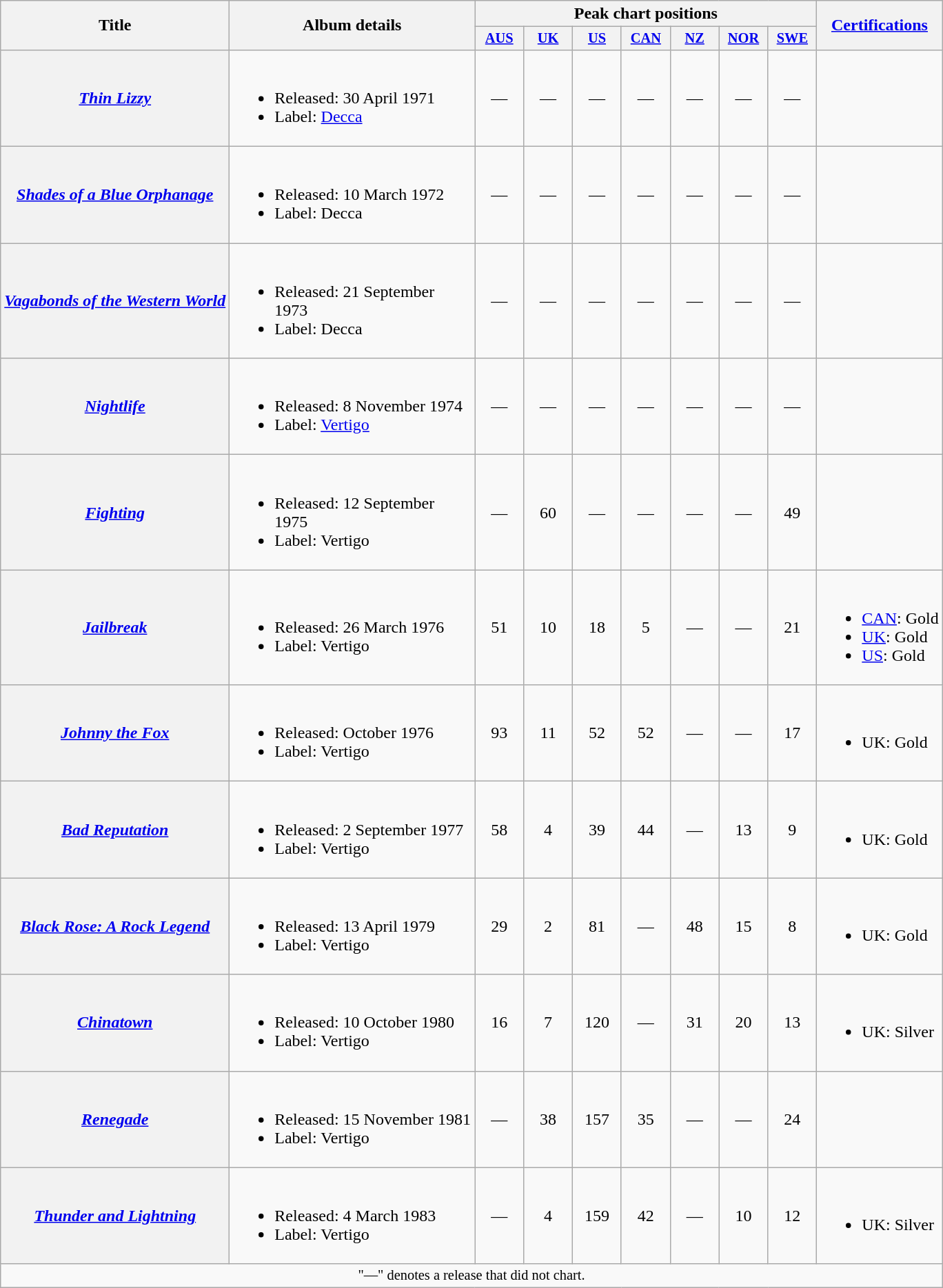<table class ="wikitable plainrowheaders">
<tr>
<th rowspan="2">Title</th>
<th rowspan="2" width="230">Album details</th>
<th colspan="7">Peak chart positions</th>
<th rowspan="2"><a href='#'>Certifications</a></th>
</tr>
<tr>
<th style="width:3em;font-size:85%"><a href='#'>AUS</a><br></th>
<th style="width:3em;font-size:85%"><a href='#'>UK</a><br></th>
<th style="width:3em;font-size:85%"><a href='#'>US</a><br></th>
<th style="width:3em;font-size:85%"><a href='#'>CAN</a></th>
<th style="width:3em;font-size:85%"><a href='#'>NZ</a></th>
<th style="width:3em;font-size:85%"><a href='#'>NOR</a><br></th>
<th style="width:3em;font-size:85%"><a href='#'>SWE</a><br></th>
</tr>
<tr>
<th scope="row"><em><a href='#'>Thin Lizzy</a></em></th>
<td><br><ul><li>Released: 30 April 1971</li><li>Label: <a href='#'>Decca</a></li></ul></td>
<td align="center">—</td>
<td align="center">—</td>
<td align="center">—</td>
<td align="center">—</td>
<td align="center">—</td>
<td align="center">—</td>
<td align="center">—</td>
<td align="left"></td>
</tr>
<tr>
<th scope="row"><em><a href='#'>Shades of a Blue Orphanage</a></em></th>
<td><br><ul><li>Released: 10 March 1972</li><li>Label: Decca</li></ul></td>
<td align="center">—</td>
<td align="center">—</td>
<td align="center">—</td>
<td align="center">—</td>
<td align="center">—</td>
<td align="center">—</td>
<td align="center">—</td>
<td align="left"></td>
</tr>
<tr>
<th scope="row"><em><a href='#'>Vagabonds of the Western World</a></em></th>
<td><br><ul><li>Released: 21 September 1973</li><li>Label: Decca</li></ul></td>
<td align="center">—</td>
<td align="center">—</td>
<td align="center">—</td>
<td align="center">—</td>
<td align="center">—</td>
<td align="center">—</td>
<td align="center">—</td>
<td align="left"></td>
</tr>
<tr>
<th scope="row"><em><a href='#'>Nightlife</a></em></th>
<td><br><ul><li>Released: 8 November 1974</li><li>Label: <a href='#'>Vertigo</a></li></ul></td>
<td align="center">—</td>
<td align="center">—</td>
<td align="center">—</td>
<td align="center">—</td>
<td align="center">—</td>
<td align="center">—</td>
<td align="center">—</td>
<td align="left"></td>
</tr>
<tr>
<th scope="row"><em><a href='#'>Fighting</a></em></th>
<td><br><ul><li>Released: 12 September 1975</li><li>Label: Vertigo</li></ul></td>
<td align="center">—</td>
<td align="center">60</td>
<td align="center">—</td>
<td align="center">—</td>
<td align="center">—</td>
<td align="center">—</td>
<td align="center">49</td>
<td align="left"></td>
</tr>
<tr>
<th scope="row"><em><a href='#'>Jailbreak</a></em></th>
<td><br><ul><li>Released: 26 March 1976</li><li>Label: Vertigo</li></ul></td>
<td align="center">51</td>
<td align="center">10</td>
<td align="center">18</td>
<td align="center">5</td>
<td align="center">—</td>
<td align="center">—</td>
<td align="center">21</td>
<td align="left"><br><ul><li><a href='#'>CAN</a>: Gold</li><li><a href='#'>UK</a>: Gold</li><li><a href='#'>US</a>: Gold</li></ul></td>
</tr>
<tr>
<th scope="row"><em><a href='#'>Johnny the Fox</a></em></th>
<td><br><ul><li>Released: October 1976</li><li>Label: Vertigo</li></ul></td>
<td align="center">93</td>
<td align="center">11</td>
<td align="center">52</td>
<td align="center">52</td>
<td align="center">—</td>
<td align="center">—</td>
<td align="center">17</td>
<td align="left"><br><ul><li>UK: Gold</li></ul></td>
</tr>
<tr>
<th scope="row"><em><a href='#'>Bad Reputation</a></em></th>
<td><br><ul><li>Released: 2 September 1977</li><li>Label: Vertigo</li></ul></td>
<td align="center">58</td>
<td align="center">4</td>
<td align="center">39</td>
<td align="center">44</td>
<td align="center">—</td>
<td align="center">13</td>
<td align="center">9</td>
<td align="left"><br><ul><li>UK: Gold</li></ul></td>
</tr>
<tr>
<th scope="row"><em><a href='#'>Black Rose: A Rock Legend</a></em></th>
<td><br><ul><li>Released: 13 April 1979</li><li>Label: Vertigo</li></ul></td>
<td align="center">29</td>
<td align="center">2</td>
<td align="center">81</td>
<td align="center">—</td>
<td align="center">48</td>
<td align="center">15</td>
<td align="center">8</td>
<td align="left"><br><ul><li>UK: Gold</li></ul></td>
</tr>
<tr>
<th scope="row"><em><a href='#'>Chinatown</a></em></th>
<td><br><ul><li>Released: 10 October 1980</li><li>Label: Vertigo</li></ul></td>
<td align="center">16</td>
<td align="center">7</td>
<td align="center">120</td>
<td align="center">—</td>
<td align="center">31</td>
<td align="center">20</td>
<td align="center">13</td>
<td align="left"><br><ul><li>UK: Silver</li></ul></td>
</tr>
<tr>
<th scope="row"><em><a href='#'>Renegade</a></em></th>
<td><br><ul><li>Released: 15 November 1981</li><li>Label: Vertigo</li></ul></td>
<td align="center">—</td>
<td align="center">38</td>
<td align="center">157</td>
<td align="center">35</td>
<td align="center">—</td>
<td align="center">—</td>
<td align="center">24</td>
<td align="left"></td>
</tr>
<tr>
<th scope="row"><em><a href='#'>Thunder and Lightning</a></em></th>
<td><br><ul><li>Released: 4 March 1983</li><li>Label: Vertigo</li></ul></td>
<td align="center">—</td>
<td align="center">4</td>
<td align="center">159</td>
<td align="center">42</td>
<td align="center">—</td>
<td align="center">10</td>
<td align="center">12</td>
<td align="left"><br><ul><li>UK: Silver</li></ul></td>
</tr>
<tr>
<td align="center" colspan="19" style="font-size: 85%">"—" denotes a release that did not chart.</td>
</tr>
</table>
